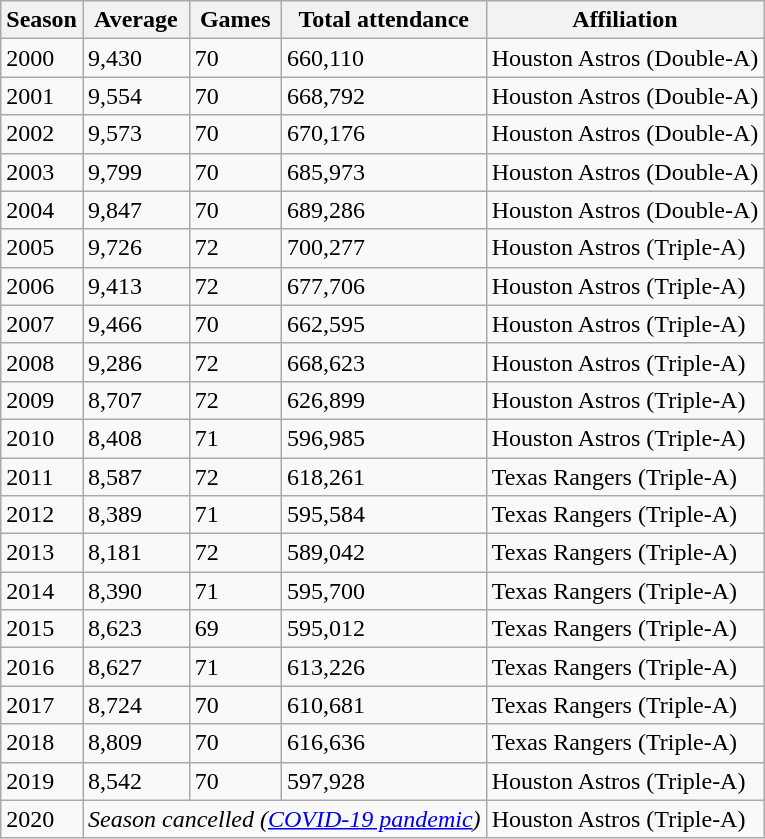<table class="wikitable sortable">
<tr>
<th>Season</th>
<th>Average</th>
<th>Games</th>
<th>Total attendance</th>
<th>Affiliation</th>
</tr>
<tr>
<td>2000</td>
<td>9,430</td>
<td>70</td>
<td>660,110</td>
<td>Houston Astros (Double-A)</td>
</tr>
<tr>
<td>2001</td>
<td>9,554</td>
<td>70</td>
<td>668,792</td>
<td>Houston Astros (Double-A)</td>
</tr>
<tr>
<td>2002</td>
<td>9,573</td>
<td>70</td>
<td>670,176</td>
<td>Houston Astros (Double-A)</td>
</tr>
<tr>
<td>2003</td>
<td>9,799</td>
<td>70</td>
<td>685,973</td>
<td>Houston Astros (Double-A)</td>
</tr>
<tr>
<td>2004</td>
<td>9,847</td>
<td>70</td>
<td>689,286</td>
<td>Houston Astros (Double-A)</td>
</tr>
<tr>
<td>2005</td>
<td>9,726</td>
<td>72</td>
<td>700,277</td>
<td>Houston Astros (Triple-A)</td>
</tr>
<tr>
<td>2006</td>
<td>9,413</td>
<td>72</td>
<td>677,706</td>
<td>Houston Astros (Triple-A)</td>
</tr>
<tr>
<td>2007</td>
<td>9,466</td>
<td>70</td>
<td>662,595</td>
<td>Houston Astros (Triple-A)</td>
</tr>
<tr>
<td>2008</td>
<td>9,286</td>
<td>72</td>
<td>668,623</td>
<td>Houston Astros (Triple-A)</td>
</tr>
<tr>
<td>2009</td>
<td>8,707</td>
<td>72</td>
<td>626,899</td>
<td>Houston Astros (Triple-A)</td>
</tr>
<tr>
<td>2010</td>
<td>8,408</td>
<td>71</td>
<td>596,985</td>
<td>Houston Astros (Triple-A)</td>
</tr>
<tr>
<td>2011</td>
<td>8,587</td>
<td>72</td>
<td>618,261</td>
<td>Texas Rangers (Triple-A)</td>
</tr>
<tr>
<td>2012</td>
<td>8,389</td>
<td>71</td>
<td>595,584</td>
<td>Texas Rangers (Triple-A)</td>
</tr>
<tr>
<td>2013</td>
<td>8,181</td>
<td>72</td>
<td>589,042</td>
<td>Texas Rangers (Triple-A)</td>
</tr>
<tr>
<td>2014</td>
<td>8,390</td>
<td>71</td>
<td>595,700</td>
<td>Texas Rangers (Triple-A)</td>
</tr>
<tr>
<td>2015</td>
<td>8,623</td>
<td>69</td>
<td>595,012</td>
<td>Texas Rangers (Triple-A)</td>
</tr>
<tr>
<td>2016</td>
<td>8,627</td>
<td>71</td>
<td>613,226</td>
<td>Texas Rangers (Triple-A)</td>
</tr>
<tr>
<td>2017</td>
<td>8,724</td>
<td>70</td>
<td>610,681</td>
<td>Texas Rangers (Triple-A)</td>
</tr>
<tr>
<td>2018</td>
<td>8,809</td>
<td>70</td>
<td>616,636</td>
<td>Texas Rangers (Triple-A)</td>
</tr>
<tr>
<td>2019</td>
<td>8,542</td>
<td>70</td>
<td>597,928</td>
<td>Houston Astros (Triple-A)</td>
</tr>
<tr>
<td>2020</td>
<td colspan="3" style="text-align:center"><em>Season cancelled (<a href='#'>COVID-19 pandemic</a>)</em></td>
<td>Houston Astros (Triple-A)</td>
</tr>
</table>
